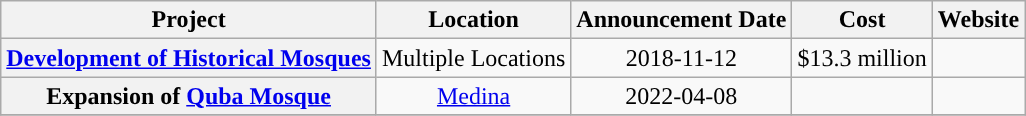<table class="wikitable sortable" style="text-align:center;">
<tr>
<th>Project</th>
<th>Location</th>
<th>Announcement Date</th>
<th>Cost</th>
<th>Website</th>
</tr>
<tr>
<th><a href='#'>Development of Historical Mosques</a></th>
<td>Multiple Locations</td>
<td>2018-11-12</td>
<td>$13.3 million</td>
<td></td>
</tr>
<tr>
<th>Expansion of <a href='#'>Quba Mosque</a></th>
<td><a href='#'>Medina</a></td>
<td>2022-04-08</td>
<td></td>
<td></td>
</tr>
<tr>
</tr>
</table>
